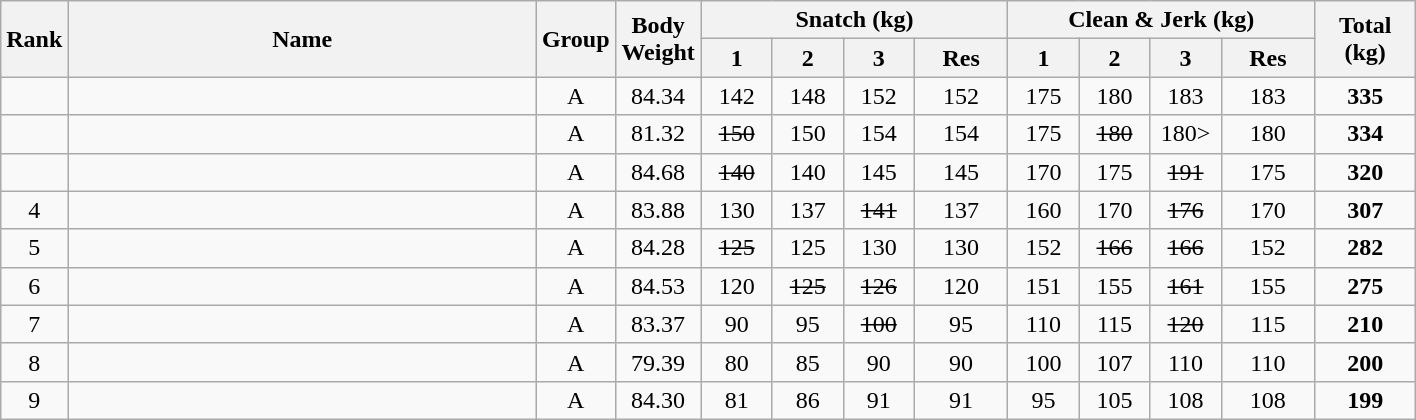<table class = "wikitable" style="text-align:center;">
<tr>
<th rowspan=2>Rank</th>
<th rowspan=2 width=305>Name</th>
<th rowspan=2 width=20>Group</th>
<th rowspan=2 width=50>Body Weight</th>
<th colspan=4>Snatch (kg)</th>
<th colspan=4>Clean & Jerk (kg)</th>
<th rowspan=2 width=60>Total (kg)</th>
</tr>
<tr>
<th width=40>1</th>
<th width=40>2</th>
<th width=40>3</th>
<th width=55>Res</th>
<th width=40>1</th>
<th width=40>2</th>
<th width=40>3</th>
<th width=55>Res</th>
</tr>
<tr>
<td></td>
<td align=left></td>
<td>A</td>
<td>84.34</td>
<td>142</td>
<td>148</td>
<td>152</td>
<td>152</td>
<td>175</td>
<td>180</td>
<td>183</td>
<td>183</td>
<td><strong>335</strong></td>
</tr>
<tr>
<td></td>
<td align=left></td>
<td>A</td>
<td>81.32</td>
<td><s>150</s></td>
<td>150</td>
<td>154</td>
<td>154</td>
<td>175</td>
<td><s>180</s></td>
<td>180></td>
<td>180</td>
<td><strong>334</strong></td>
</tr>
<tr>
<td></td>
<td align=left></td>
<td>A</td>
<td>84.68</td>
<td><s>140</s></td>
<td>140</td>
<td>145</td>
<td>145</td>
<td>170</td>
<td>175</td>
<td><s>191</s></td>
<td>175</td>
<td><strong>320</strong></td>
</tr>
<tr>
<td>4</td>
<td align=left></td>
<td>A</td>
<td>83.88</td>
<td>130</td>
<td>137</td>
<td><s>141</s></td>
<td>137</td>
<td>160</td>
<td>170</td>
<td><s>176</s></td>
<td>170</td>
<td><strong>307</strong></td>
</tr>
<tr>
<td>5</td>
<td align=left></td>
<td>A</td>
<td>84.28</td>
<td><s>125</s></td>
<td>125</td>
<td>130</td>
<td>130</td>
<td>152</td>
<td><s>166</s></td>
<td><s>166</s></td>
<td>152</td>
<td><strong>282</strong></td>
</tr>
<tr>
<td>6</td>
<td align=left></td>
<td>A</td>
<td>84.53</td>
<td>120</td>
<td><s>125</s></td>
<td><s>126</s></td>
<td>120</td>
<td>151</td>
<td>155</td>
<td><s>161</s></td>
<td>155</td>
<td><strong>275</strong></td>
</tr>
<tr>
<td>7</td>
<td align=left></td>
<td>A</td>
<td>83.37</td>
<td>90</td>
<td>95</td>
<td><s>100</s></td>
<td>95</td>
<td>110</td>
<td>115</td>
<td><s>120</s></td>
<td>115</td>
<td><strong>210</strong></td>
</tr>
<tr>
<td>8</td>
<td align=left></td>
<td>A</td>
<td>79.39</td>
<td>80</td>
<td>85</td>
<td>90</td>
<td>90</td>
<td>100</td>
<td>107</td>
<td>110</td>
<td>110</td>
<td><strong>200</strong></td>
</tr>
<tr>
<td>9</td>
<td align=left></td>
<td>A</td>
<td>84.30</td>
<td>81</td>
<td>86</td>
<td>91</td>
<td>91</td>
<td>95</td>
<td>105</td>
<td>108</td>
<td>108</td>
<td><strong>199</strong></td>
</tr>
</table>
